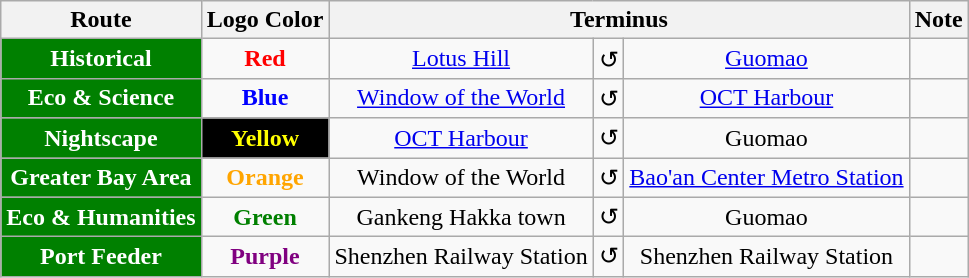<table class="wikitable" style="text-align: center;">
<tr>
<th>Route</th>
<th>Logo Color</th>
<th colspan="3">Terminus</th>
<th>Note</th>
</tr>
<tr>
<td style="background:green;color:white"><strong>Historical</strong></td>
<td style="color:red"><strong>Red</strong></td>
<td><a href='#'>Lotus Hill</a></td>
<td>↺</td>
<td><a href='#'>Guomao</a></td>
<td></td>
</tr>
<tr>
<td style="background:green;color:white"><strong>Eco & Science</strong></td>
<td style="color:blue"><strong>Blue</strong></td>
<td><a href='#'>Window of the World</a></td>
<td>↺</td>
<td><a href='#'>OCT Harbour</a></td>
<td></td>
</tr>
<tr>
<td style="background:green;color:white"><strong>Nightscape</strong></td>
<td style="background:black;color:yellow"><strong>Yellow</strong></td>
<td><a href='#'>OCT Harbour</a></td>
<td>↺</td>
<td>Guomao</td>
<td></td>
</tr>
<tr>
<td style="background:green;color:white"><strong>Greater Bay Area</strong></td>
<td style="color:orange"><strong>Orange</strong></td>
<td>Window of the World</td>
<td>↺</td>
<td><a href='#'>Bao'an Center Metro Station</a></td>
<td></td>
</tr>
<tr>
<td style="background:green;color:white"><strong>Eco & Humanities</strong></td>
<td style="color:green"><strong>Green</strong></td>
<td>Gankeng Hakka town</td>
<td>↺</td>
<td>Guomao</td>
<td></td>
</tr>
<tr>
<td style="background:green;color:white"><strong>Port Feeder</strong></td>
<td style="color:purple"><strong>Purple</strong></td>
<td>Shenzhen Railway Station</td>
<td>↺</td>
<td>Shenzhen Railway Station</td>
<td></td>
</tr>
</table>
